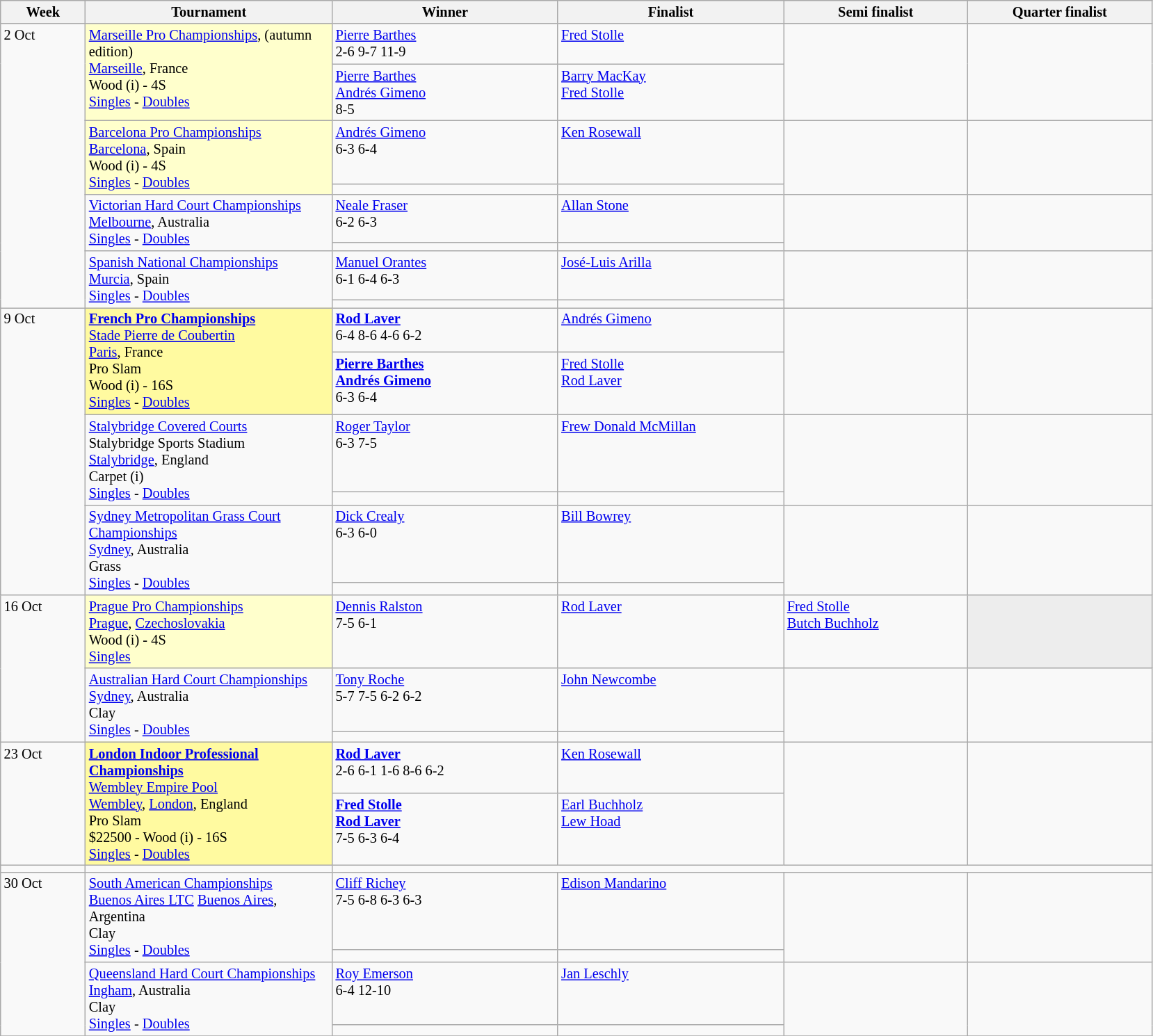<table class="wikitable" style="font-size:85%;">
<tr>
<th width="75">Week</th>
<th width="230">Tournament</th>
<th width="210">Winner</th>
<th width="210">Finalist</th>
<th width="170">Semi finalist</th>
<th width="170">Quarter finalist</th>
</tr>
<tr valign=top>
<td rowspan=8>2 Oct</td>
<td bgcolor="#ffc" rowspan=2><a href='#'>Marseille Pro Championships</a>, (autumn edition)<br><a href='#'>Marseille</a>, France<br>Wood (i) - 4S<br><a href='#'>Singles</a> - <a href='#'>Doubles</a></td>
<td> <a href='#'>Pierre Barthes</a><br>2-6 9-7 11-9</td>
<td> <a href='#'>Fred Stolle</a></td>
<td rowspan=2></td>
<td rowspan=2></td>
</tr>
<tr valign=top>
<td> <a href='#'>Pierre Barthes</a><br> <a href='#'>Andrés Gimeno</a><br>8-5</td>
<td> <a href='#'>Barry MacKay</a><br> <a href='#'>Fred Stolle</a></td>
</tr>
<tr valign=top>
<td bgcolor="#ffc" rowspan=2><a href='#'>Barcelona Pro Championships</a><br><a href='#'>Barcelona</a>, Spain<br>Wood (i) - 4S<br><a href='#'>Singles</a> - <a href='#'>Doubles</a></td>
<td> <a href='#'>Andrés Gimeno</a><br>6-3 6-4</td>
<td> <a href='#'>Ken Rosewall</a></td>
<td rowspan=2></td>
<td rowspan=2></td>
</tr>
<tr valign=top>
<td></td>
<td></td>
</tr>
<tr valign=top>
<td rowspan=2><a href='#'>Victorian Hard Court Championships</a><br><a href='#'>Melbourne</a>, Australia<br><a href='#'>Singles</a> - <a href='#'>Doubles</a></td>
<td> <a href='#'>Neale Fraser</a><br>6-2 6-3</td>
<td> <a href='#'>Allan Stone</a></td>
<td rowspan=2></td>
<td rowspan=2></td>
</tr>
<tr valign=top>
<td></td>
<td></td>
</tr>
<tr valign=top>
<td rowspan=2><a href='#'>Spanish National Championships</a><br><a href='#'>Murcia</a>, Spain<br><a href='#'>Singles</a> - <a href='#'>Doubles</a></td>
<td> <a href='#'>Manuel Orantes</a><br>6-1 6-4 6-3</td>
<td> <a href='#'>José-Luis Arilla</a></td>
<td rowspan=2></td>
<td rowspan=2></td>
</tr>
<tr valign=top>
<td></td>
<td></td>
</tr>
<tr valign=top>
<td rowspan=6>9 Oct</td>
<td style="background: #FFFAA0;" rowspan=2><strong><a href='#'>French Pro Championships</a></strong><br> <a href='#'>Stade Pierre de Coubertin</a><br><a href='#'>Paris</a>, France<br>Pro Slam<br>Wood (i) - 16S<br><a href='#'>Singles</a> - <a href='#'>Doubles</a></td>
<td> <strong><a href='#'>Rod Laver</a></strong><br>6-4 8-6 4-6 6-2</td>
<td> <a href='#'>Andrés Gimeno</a></td>
<td rowspan=2></td>
<td rowspan=2></td>
</tr>
<tr valign=top>
<td> <strong><a href='#'>Pierre Barthes</a></strong><br> <strong><a href='#'>Andrés Gimeno</a></strong><br>6-3 6-4</td>
<td> <a href='#'>Fred Stolle</a><br> <a href='#'>Rod Laver</a></td>
</tr>
<tr valign=top>
<td rowspan=2><a href='#'>Stalybridge Covered Courts</a><br>Stalybridge Sports Stadium<br><a href='#'>Stalybridge</a>, England<br>Carpet (i)<br><a href='#'>Singles</a> - <a href='#'>Doubles</a></td>
<td> <a href='#'>Roger Taylor</a><br>6-3 7-5</td>
<td> <a href='#'>Frew Donald McMillan</a></td>
<td rowspan=2></td>
<td rowspan=2></td>
</tr>
<tr valign=top>
<td></td>
<td></td>
</tr>
<tr valign=top>
<td rowspan=2><a href='#'>Sydney Metropolitan Grass Court Championships</a><br><a href='#'>Sydney</a>, Australia<br>Grass<br><a href='#'>Singles</a> - <a href='#'>Doubles</a></td>
<td> <a href='#'>Dick Crealy</a><br>6-3 6-0</td>
<td> <a href='#'>Bill Bowrey</a></td>
<td rowspan=2></td>
<td rowspan=2></td>
</tr>
<tr valign=top>
<td></td>
<td></td>
</tr>
<tr valign=top>
<td rowspan=3>16 Oct</td>
<td bgcolor="#ffc" rowspan=1><a href='#'>Prague Pro Championships</a><br><a href='#'>Prague</a>, <a href='#'>Czechoslovakia</a><br>Wood (i) - 4S<br><a href='#'>Singles</a></td>
<td> <a href='#'>Dennis Ralston</a><br>7-5 6-1</td>
<td> <a href='#'>Rod Laver</a></td>
<td rowspan=1> <a href='#'>Fred Stolle</a><br> <a href='#'>Butch Buchholz</a></td>
<td style="background:#ededed;" rowspan=1></td>
</tr>
<tr valign=top>
<td rowspan=2><a href='#'>Australian Hard Court Championships</a><br><a href='#'>Sydney</a>, Australia<br>Clay<br><a href='#'>Singles</a> - <a href='#'>Doubles</a></td>
<td> <a href='#'>Tony Roche</a><br>5-7 7-5 6-2 6-2</td>
<td> <a href='#'>John Newcombe</a></td>
<td rowspan=2></td>
<td rowspan=2></td>
</tr>
<tr valign=top>
<td></td>
<td></td>
</tr>
<tr valign=top>
<td rowspan=2>23 Oct</td>
<td style="background: #FFFAA0;" rowspan=2><strong><a href='#'>London Indoor Professional Championships</a></strong><br><a href='#'>Wembley Empire Pool</a><br><a href='#'>Wembley</a>, <a href='#'>London</a>, England<br>Pro Slam<br>$22500 - Wood (i) - 16S<br><a href='#'>Singles</a> - <a href='#'>Doubles</a></td>
<td> <strong><a href='#'>Rod Laver</a></strong><br>2-6 6-1 1-6 8-6 6-2</td>
<td> <a href='#'>Ken Rosewall</a></td>
<td rowspan=2></td>
<td rowspan=2></td>
</tr>
<tr valign=top>
<td> <strong><a href='#'>Fred Stolle</a></strong><br> <strong><a href='#'>Rod Laver</a></strong><br>7-5 6-3 6-4</td>
<td> <a href='#'>Earl Buchholz</a><br> <a href='#'>Lew Hoad</a></td>
</tr>
<tr valign=top>
<td></td>
<td></td>
</tr>
<tr valign=top>
<td rowspan=4>30 Oct</td>
<td rowspan=2><a href='#'>South American Championships</a><br><a href='#'>Buenos Aires LTC</a> <a href='#'>Buenos Aires</a>, Argentina<br>Clay<br><a href='#'>Singles</a> - <a href='#'>Doubles</a></td>
<td> <a href='#'>Cliff Richey</a><br>7-5 6-8 6-3 6-3</td>
<td> <a href='#'>Edison Mandarino</a></td>
<td rowspan=2></td>
<td rowspan=2></td>
</tr>
<tr valign=top>
<td></td>
<td></td>
</tr>
<tr valign=top>
<td rowspan=2><a href='#'>Queensland Hard Court Championships</a><br><a href='#'>Ingham</a>, Australia<br>Clay<br><a href='#'>Singles</a> - <a href='#'>Doubles</a></td>
<td> <a href='#'>Roy Emerson</a><br>6-4 12-10</td>
<td> <a href='#'>Jan Leschly</a></td>
<td rowspan=2></td>
<td rowspan=2></td>
</tr>
<tr valign=top>
<td></td>
<td></td>
</tr>
<tr valign=top>
</tr>
</table>
